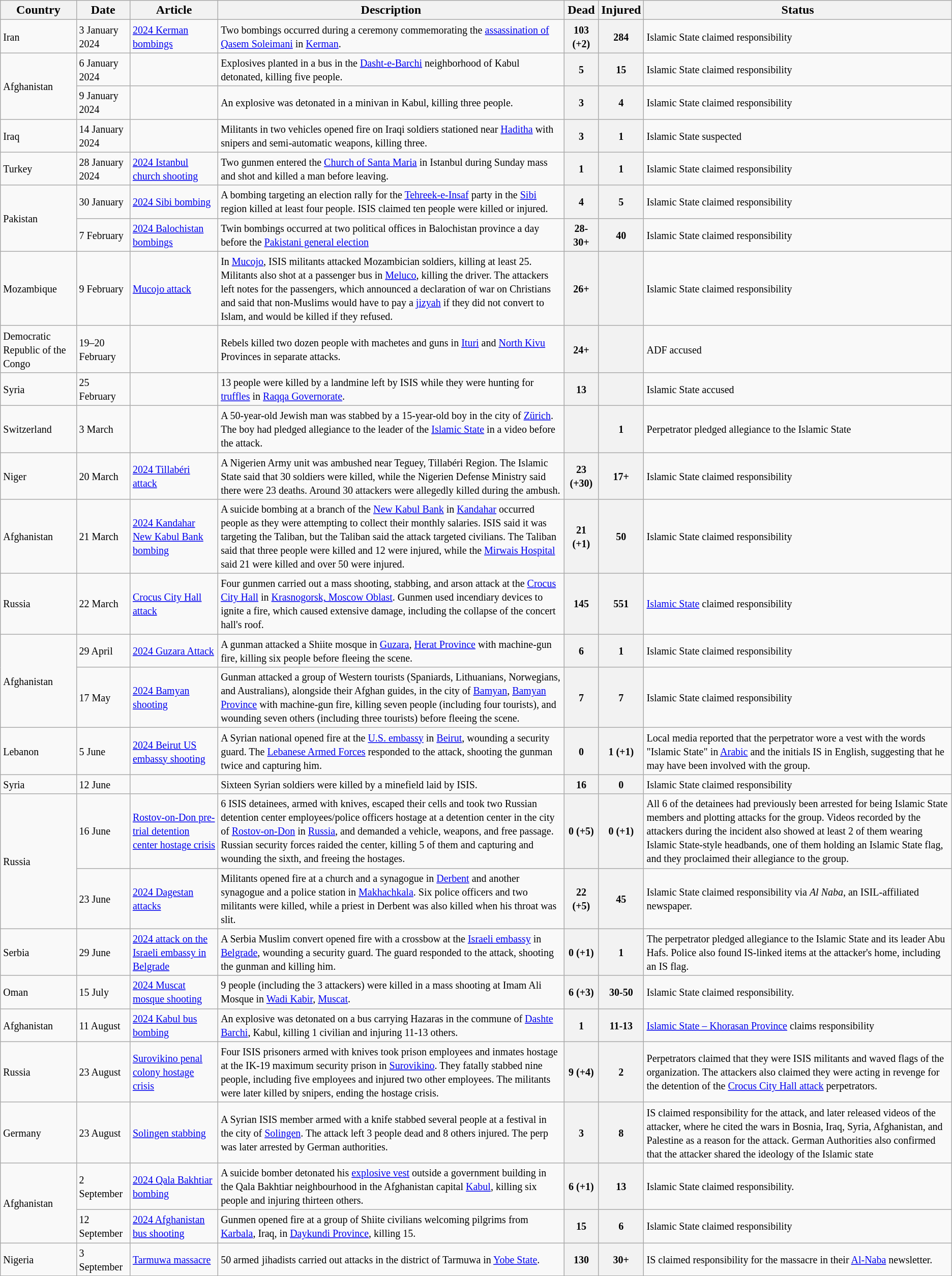<table class="wikitable sortable">
<tr>
<th>Country</th>
<th>Date</th>
<th>Article</th>
<th>Description</th>
<th>Dead</th>
<th>Injured</th>
<th>Status</th>
</tr>
<tr>
<td><small>Iran</small></td>
<td><small>3 January 2024</small></td>
<td><a href='#'><small>2024 Kerman bombings</small></a></td>
<td><small>Two bombings occurred during a ceremony commemorating the <a href='#'>assassination of Qasem Soleimani</a> in <a href='#'>Kerman</a>.</small></td>
<th><small>103 (+2)</small></th>
<th><small>284</small></th>
<td><small>Islamic State claimed responsibility</small></td>
</tr>
<tr>
<td rowspan="2"><small>Afghanistan</small></td>
<td><small>6 January 2024</small></td>
<td></td>
<td><small>Explosives planted in a bus in the <a href='#'>Dasht-e-Barchi</a> neighborhood of Kabul detonated, killing five people.</small></td>
<th><small>5</small></th>
<th><small>15</small></th>
<td><small>Islamic State claimed responsibility</small></td>
</tr>
<tr>
<td><small>9 January 2024</small></td>
<td></td>
<td><small>An explosive was detonated in a minivan in Kabul, killing three people.</small></td>
<th><small>3</small></th>
<th><small>4</small></th>
<td><small>Islamic State claimed responsibility</small></td>
</tr>
<tr>
<td><small>Iraq</small></td>
<td><small>14 January 2024</small></td>
<td></td>
<td><small>Militants in two vehicles opened fire on Iraqi soldiers stationed near <a href='#'>Haditha</a> with snipers and semi-automatic weapons, killing three.</small></td>
<th><small>3</small></th>
<th><small>1</small></th>
<td><small>Islamic State suspected</small></td>
</tr>
<tr>
<td><small>Turkey</small></td>
<td><small>28 January 2024</small></td>
<td><small><a href='#'>2024 Istanbul church shooting</a></small></td>
<td><small>Two gunmen entered the <a href='#'>Church of Santa Maria</a> in Istanbul during Sunday mass and shot and killed a man before leaving.</small></td>
<th><small>1</small></th>
<th><small>1</small></th>
<td><small>Islamic State claimed responsibility</small></td>
</tr>
<tr>
<td rowspan="2"><small>Pakistan</small></td>
<td><small>30 January</small></td>
<td><small><a href='#'>2024 Sibi bombing</a></small></td>
<td><small>A bombing targeting an election rally for the <a href='#'>Tehreek-e-Insaf</a> party in the <a href='#'>Sibi</a> region killed at least four people. ISIS claimed ten people were killed or injured.</small></td>
<th><small>4</small></th>
<th><small>5</small></th>
<td><small>Islamic State claimed responsibility</small></td>
</tr>
<tr>
<td><small>7 February</small></td>
<td><small><a href='#'>2024 Balochistan bombings</a></small></td>
<td><small>Twin bombings occurred at two political offices in Balochistan province a day before the <a href='#'>Pakistani general election</a></small></td>
<th><small>28-30+</small></th>
<th><small>40</small></th>
<td><small>Islamic State claimed responsibility</small></td>
</tr>
<tr>
<td><small>Mozambique</small></td>
<td><small>9 February</small></td>
<td><small><a href='#'>Mucojo attack</a></small></td>
<td><small>In <a href='#'>Mucojo</a>, ISIS militants attacked Mozambician soldiers, killing at least 25. Militants also shot at a passenger bus in <a href='#'>Meluco</a>, killing the driver. The attackers left notes for the passengers, which announced a declaration of war on Christians and said that non-Muslims would have to pay a <a href='#'>jizyah</a> if they did not convert to Islam, and would be killed if they refused.</small></td>
<th><small>26+</small></th>
<th></th>
<td><small>Islamic State claimed responsibility</small></td>
</tr>
<tr>
<td><small>Democratic Republic of the Congo</small></td>
<td><small>19–20 February</small></td>
<td></td>
<td><small>Rebels killed two dozen people with machetes and guns in <a href='#'>Ituri</a> and <a href='#'>North Kivu</a> Provinces in separate attacks.</small></td>
<th><small>24+</small></th>
<th></th>
<td><small>ADF accused</small></td>
</tr>
<tr>
<td><small>Syria</small></td>
<td><small>25 February</small></td>
<td></td>
<td><small>13 people were killed by a landmine left by ISIS while they were hunting for <a href='#'>truffles</a> in <a href='#'>Raqqa Governorate</a>.</small></td>
<th><small>13</small></th>
<th></th>
<td><small>Islamic State accused</small></td>
</tr>
<tr>
<td><small>Switzerland</small></td>
<td><small>3 March</small></td>
<td></td>
<td><small>A 50-year-old Jewish man was stabbed by a 15-year-old boy in the city of <a href='#'>Zürich</a>. The boy had pledged allegiance to the leader of the <a href='#'>Islamic State</a> in a video before the attack.</small></td>
<th></th>
<th><small>1</small></th>
<td><small>Perpetrator pledged allegiance to the Islamic State</small></td>
</tr>
<tr>
<td><small>Niger</small></td>
<td><small>20 March</small></td>
<td><small><a href='#'>2024 Tillabéri attack</a></small></td>
<td><small>A Nigerien Army unit was ambushed near Teguey, Tillabéri Region. The Islamic State said that 30 soldiers were killed, while the Nigerien Defense Ministry said there were 23 deaths. Around 30 attackers were allegedly killed during the ambush.</small></td>
<th><small>23 (+30)</small></th>
<th><small>17+</small></th>
<td><small>Islamic State claimed responsibility</small></td>
</tr>
<tr>
<td><small>Afghanistan</small></td>
<td><small>21 March</small></td>
<td><small><a href='#'>2024 Kandahar New Kabul Bank bombing</a></small></td>
<td><small>A suicide bombing at a branch of the <a href='#'>New Kabul Bank</a> in <a href='#'>Kandahar</a> occurred people as they were attempting to collect their monthly salaries. ISIS said it was targeting the Taliban, but the Taliban said the attack targeted civilians. The Taliban said that three people were killed and 12 were injured, while the <a href='#'>Mirwais Hospital</a> said 21 were killed and over 50 were injured.</small></td>
<th><small>21 (+1)</small></th>
<th><small>50</small></th>
<td><small>Islamic State claimed responsibility</small></td>
</tr>
<tr>
<td><small>Russia</small></td>
<td><small>22 March</small></td>
<td><small><a href='#'>Crocus City Hall attack</a></small></td>
<td><small>Four gunmen carried out a mass shooting, stabbing, and arson attack at the <a href='#'>Crocus City Hall</a> in <a href='#'>Krasnogorsk, Moscow Oblast</a>. Gunmen used incendiary devices to ignite a fire, which caused extensive damage, including the collapse of the concert hall's roof.</small></td>
<th><small>145</small></th>
<th><small>551</small></th>
<td><small><a href='#'>Islamic State</a> claimed responsibility</small></td>
</tr>
<tr>
<td rowspan = "2"><small>Afghanistan</small></td>
<td><small>29 April</small></td>
<td><small><a href='#'>2024 Guzara Attack</a></small></td>
<td><small>A gunman attacked a Shiite mosque in <a href='#'>Guzara</a>, <a href='#'>Herat Province</a> with machine-gun fire, killing six people before fleeing the scene.</small></td>
<th><small>6</small></th>
<th><small>1</small></th>
<td><small>Islamic State claimed responsibility</small></td>
</tr>
<tr>
<td><small>17 May</small></td>
<td><small><a href='#'>2024 Bamyan shooting</a></small></td>
<td><small>Gunman attacked a group of Western tourists (Spaniards, Lithuanians, Norwegians, and Australians), alongside their Afghan guides, in the city of <a href='#'>Bamyan</a>, <a href='#'>Bamyan Province</a> with machine-gun fire, killing seven people (including four tourists), and wounding seven others (including three tourists) before fleeing the scene.</small></td>
<th><small>7</small></th>
<th><small>7</small></th>
<td><small>Islamic State claimed responsibility</small></td>
</tr>
<tr>
<td><small>Lebanon</small></td>
<td><small>5 June</small></td>
<td><small><a href='#'>2024 Beirut US embassy shooting</a></small></td>
<td><small>A Syrian national opened fire at the <a href='#'>U.S. embassy</a> in <a href='#'>Beirut</a>, wounding a security guard. The <a href='#'>Lebanese Armed Forces</a> responded to the attack, shooting the gunman twice and capturing him.</small></td>
<th><small>0</small></th>
<th><small>1 (+1)</small></th>
<td><small>Local media reported that the perpetrator wore a vest with the words "Islamic State" in <a href='#'>Arabic</a> and the initials IS in English, suggesting that he may have been involved with the group.</small></td>
</tr>
<tr>
<td><small>Syria</small></td>
<td><small>12 June</small></td>
<td></td>
<td><small>Sixteen Syrian soldiers were killed by a minefield laid by ISIS.</small></td>
<th><small>16</small></th>
<th><small>0</small></th>
<td><small>Islamic State claimed responsibility</small></td>
</tr>
<tr>
<td rowspan="2"><small>Russia</small></td>
<td><small>16 June</small></td>
<td><small><a href='#'>Rostov-on-Don pre-trial detention center hostage crisis</a></small></td>
<td><small>6 ISIS detainees, armed with knives, escaped their cells and took two Russian detention center employees/police officers hostage at a detention center in the city of <a href='#'>Rostov-on-Don</a> in <a href='#'>Russia</a>, and demanded a vehicle, weapons, and free passage. Russian security forces raided the center, killing 5 of them and capturing and wounding the sixth, and freeing the hostages.</small></td>
<th><small>0 (+5)</small></th>
<th><small>0 (+1)</small></th>
<td><small>All 6 of the detainees had previously been arrested for being Islamic State members and plotting attacks for the group. Videos recorded by the attackers during the incident also showed at least 2 of them wearing Islamic State-style headbands, one of them holding an Islamic State flag, and they proclaimed their allegiance to the group.</small></td>
</tr>
<tr>
<td><small>23 June</small></td>
<td><small><a href='#'>2024 Dagestan attacks</a></small></td>
<td><small>Militants opened fire at a church and a synagogue in <a href='#'>Derbent</a> and another synagogue and a police station in <a href='#'>Makhachkala</a>. Six police officers and two militants were killed, while a priest in Derbent was also killed when his throat was slit.</small></td>
<th><small>22 (+5)</small></th>
<th><small>45</small></th>
<td><small>Islamic State claimed responsibility via <em>Al Naba</em>, an ISIL-affiliated newspaper.</small></td>
</tr>
<tr>
<td><small>Serbia</small></td>
<td><small>29 June</small></td>
<td><small><a href='#'>2024 attack on the Israeli embassy in Belgrade</a></small></td>
<td><small>A Serbia Muslim convert opened fire with a crossbow at the <a href='#'>Israeli embassy</a> in <a href='#'>Belgrade</a>, wounding a security guard. The guard responded to the attack, shooting the gunman and killing him.</small></td>
<th><small>0 (+1)</small></th>
<th><small>1</small></th>
<td><small>The perpetrator pledged allegiance to the Islamic State and its leader Abu Hafs. Police also found IS-linked items at the attacker's home, including an IS flag.</small></td>
</tr>
<tr>
<td><small>Oman</small></td>
<td><small>15 July</small></td>
<td><small> <a href='#'>2024 Muscat mosque shooting</a></small></td>
<td><small>9 people (including the 3 attackers) were killed in a mass shooting at Imam Ali Mosque in <a href='#'>Wadi Kabir</a>, <a href='#'>Muscat</a>.</small></td>
<th><small>6 (+3)</small></th>
<th><small> 30-50 </small></th>
<td><small>Islamic State claimed responsibility.</small></td>
</tr>
<tr>
<td><small>Afghanistan</small></td>
<td><small>11 August</small></td>
<td><small><a href='#'>2024 Kabul bus bombing</a></small></td>
<td><small>An explosive was detonated on a bus carrying Hazaras in the commune of <a href='#'>Dashte Barchi</a>, Kabul, killing 1 civilian and injuring 11-13 others.</small></td>
<th><small>1</small></th>
<th><small>11-13</small></th>
<td><small> <a href='#'>Islamic State – Khorasan Province</a> claims responsibility</small></td>
</tr>
<tr>
<td><small>Russia</small></td>
<td><small>23 August</small></td>
<td><small><a href='#'>Surovikino penal colony hostage crisis</a></small></td>
<td><small>Four ISIS prisoners armed with knives took prison employees and inmates hostage at the  IK-19 maximum security prison in <a href='#'>Surovikino</a>. They fatally stabbed nine people, including five employees and injured two other employees. The militants were later killed by snipers, ending the hostage crisis.</small></td>
<th><small>9 (+4)</small></th>
<th><small>2</small></th>
<td><small>Perpetrators claimed that they were ISIS militants and waved flags of the organization. The attackers also claimed they were acting in revenge for the detention of the <a href='#'>Crocus City Hall attack</a> perpetrators.</small></td>
</tr>
<tr>
<td><small>Germany</small></td>
<td><small>23 August</small></td>
<td><small><a href='#'>Solingen stabbing</a></small></td>
<td><small>A Syrian ISIS member armed with a knife stabbed several people at a festival in the city of <a href='#'>Solingen</a>. The attack left 3 people dead and 8 others injured. The perp was later arrested by German authorities.</small></td>
<th><small>3</small></th>
<th><small>8</small></th>
<td><small>IS claimed responsibility for the attack, and later released videos of the attacker, where he cited the wars in Bosnia, Iraq, Syria, Afghanistan, and Palestine as a reason for the attack. German Authorities also confirmed that the attacker shared the ideology of the Islamic state</small></td>
</tr>
<tr>
<td rowspan="2"><small>Afghanistan</small></td>
<td><small>2 September</small></td>
<td><small><a href='#'>2024 Qala Bakhtiar bombing</a></small></td>
<td><small>A suicide bomber detonated his <a href='#'>explosive vest</a> outside a government building in the Qala Bakhtiar neighbourhood in the Afghanistan capital <a href='#'>Kabul</a>, killing six people and injuring thirteen others.</small></td>
<th><small>6 (+1)</small></th>
<th><small>13</small></th>
<td><small>Islamic State claimed responsibility.</small></td>
</tr>
<tr>
<td><small>12 September</small></td>
<td><small><a href='#'>2024 Afghanistan bus shooting</a></small></td>
<td><small>Gunmen opened fire at a group of Shiite civilians welcoming pilgrims from <a href='#'>Karbala</a>, Iraq, in <a href='#'>Daykundi Province</a>, killing 15.</small></td>
<th><small>15</small></th>
<th><small>6</small></th>
<td><small>Islamic State claimed responsibility</small></td>
</tr>
<tr>
<td><small>Nigeria</small></td>
<td><small>3 September</small></td>
<td><small><a href='#'>Tarmuwa massacre</a></small></td>
<td><small>50 armed</small> <small>jihadists carried out attacks in the district of Tarmuwa in <a href='#'>Yobe State</a>.</small></td>
<th><small>130</small></th>
<th><small>30+</small></th>
<td><small>IS claimed responsibility for the massacre in their <a href='#'>Al-Naba</a> newsletter.</small></td>
</tr>
</table>
